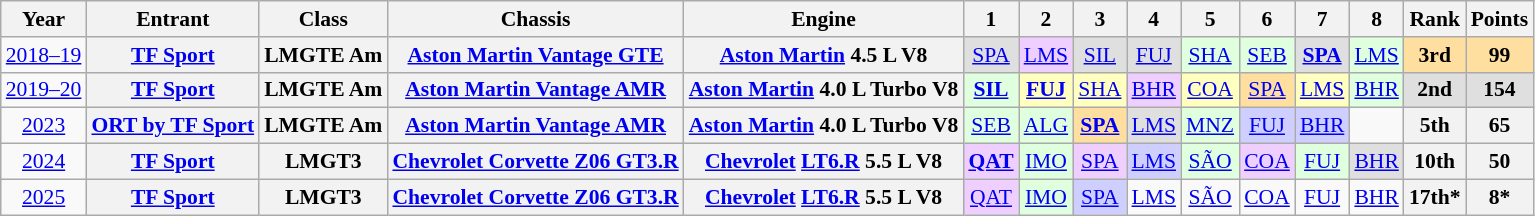<table class="wikitable" style="text-align:center; font-size:90%">
<tr>
<th>Year</th>
<th>Entrant</th>
<th>Class</th>
<th>Chassis</th>
<th>Engine</th>
<th>1</th>
<th>2</th>
<th>3</th>
<th>4</th>
<th>5</th>
<th>6</th>
<th>7</th>
<th>8</th>
<th>Rank</th>
<th>Points</th>
</tr>
<tr>
<td><a href='#'>2018–19</a></td>
<th><a href='#'>TF Sport</a></th>
<th>LMGTE Am</th>
<th><a href='#'>Aston Martin Vantage GTE</a></th>
<th><a href='#'>Aston Martin</a> 4.5 L V8</th>
<td style="background:#DFDFDF;"><a href='#'>SPA</a><br></td>
<td style="background:#EFCFFF;"><a href='#'>LMS</a><br></td>
<td style="background:#DFDFDF;"><a href='#'>SIL</a><br></td>
<td style="background:#DFDFDF;"><a href='#'>FUJ</a><br></td>
<td style="background:#DFFFDF;"><a href='#'>SHA</a><br></td>
<td style="background:#DFFFDF;"><a href='#'>SEB</a><br></td>
<td style="background:#DFDFDF;"><strong><a href='#'>SPA</a></strong><br></td>
<td style="background:#DFFFDF;"><a href='#'>LMS</a><br></td>
<th style="background:#FFDF9F;">3rd</th>
<th style="background:#FFDF9F;">99</th>
</tr>
<tr>
<td><a href='#'>2019–20</a></td>
<th><a href='#'>TF Sport</a></th>
<th>LMGTE Am</th>
<th><a href='#'>Aston Martin Vantage AMR</a></th>
<th><a href='#'>Aston Martin</a> 4.0 L Turbo V8</th>
<td style="background:#DFFFDF;"><strong><a href='#'>SIL</a></strong><br></td>
<td style="background:#FFFFBF;"><strong><a href='#'>FUJ</a></strong><br></td>
<td style="background:#FFFFBF;"><a href='#'>SHA</a><br></td>
<td style="background:#EFCFFF;"><a href='#'>BHR</a><br></td>
<td style="background:#FFFFBF;"><a href='#'>COA</a><br></td>
<td style="background:#FFDF9F;"><a href='#'>SPA</a><br></td>
<td style="background:#FFFFBF;"><a href='#'>LMS</a><br></td>
<td style="background:#DFFFDF;"><a href='#'>BHR</a><br></td>
<th style="background:#DFDFDF;">2nd</th>
<th style="background:#DFDFDF;">154</th>
</tr>
<tr>
<td><a href='#'>2023</a></td>
<th><a href='#'>ORT by TF Sport</a></th>
<th>LMGTE Am</th>
<th><a href='#'>Aston Martin Vantage AMR</a></th>
<th><a href='#'>Aston Martin</a> 4.0 L Turbo V8</th>
<td style="background:#DFFFDF;"><a href='#'>SEB</a><br></td>
<td style="background:#DFFFDF;"><a href='#'>ALG</a><br></td>
<td style="background:#FFDF9F;"><strong><a href='#'>SPA</a></strong><br></td>
<td style="background:#DFDFDF;"><a href='#'>LMS</a><br></td>
<td style="background:#DFFFDF;"><a href='#'>MNZ</a><br></td>
<td style="background:#CFCFFF;"><a href='#'>FUJ</a><br></td>
<td style="background:#CFCFFF;"><a href='#'>BHR</a><br></td>
<td></td>
<th>5th</th>
<th>65</th>
</tr>
<tr>
<td><a href='#'>2024</a></td>
<th><a href='#'>TF Sport</a></th>
<th>LMGT3</th>
<th><a href='#'>Chevrolet Corvette Z06 GT3.R</a></th>
<th><a href='#'>Chevrolet</a> <a href='#'>LT6.R</a> 5.5 L V8</th>
<td style="background:#EFCFFF;"><strong><a href='#'>QAT</a></strong><br></td>
<td style="background:#DFFFDF;"><a href='#'>IMO</a><br></td>
<td style="background:#EFCFFF;"><a href='#'>SPA</a><br></td>
<td style="background:#CFCFFF;"><a href='#'>LMS</a><br></td>
<td style="background:#DFFFDF;"><a href='#'>SÃO</a><br></td>
<td style="background:#EFCFFF;"><a href='#'>COA</a><br></td>
<td style="background:#DFFFDF;"><a href='#'>FUJ</a><br></td>
<td style="background:#DFDFDF;"><a href='#'>BHR</a><br></td>
<th>10th</th>
<th>50</th>
</tr>
<tr>
<td><a href='#'>2025</a></td>
<th><a href='#'>TF Sport</a></th>
<th>LMGT3</th>
<th><a href='#'>Chevrolet Corvette Z06 GT3.R</a></th>
<th><a href='#'>Chevrolet</a> <a href='#'>LT6.R</a> 5.5 L V8</th>
<td style="background:#EFCFFF;"><a href='#'>QAT</a><br></td>
<td style="background:#DFFFDF;"><a href='#'>IMO</a><br></td>
<td style="background:#CFCFFF;"><a href='#'>SPA</a><br></td>
<td style="background:#;"><a href='#'>LMS</a><br></td>
<td style="background:#;"><a href='#'>SÃO</a><br></td>
<td style="background:#;"><a href='#'>COA</a><br></td>
<td style="background:#;"><a href='#'>FUJ</a><br></td>
<td style="background:#;"><a href='#'>BHR</a><br></td>
<th>17th*</th>
<th>8*</th>
</tr>
</table>
